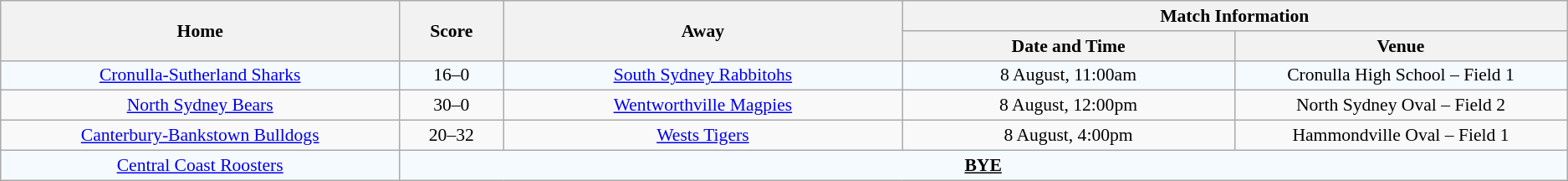<table class="wikitable" style="border-collapse:collapse; font-size:90%; text-align:center;">
<tr>
<th rowspan="2" width="12%">Home</th>
<th rowspan="2" width="3%">Score</th>
<th rowspan="2" width="12%">Away</th>
<th colspan="2">Match Information</th>
</tr>
<tr bgcolor="#EFEFEF">
<th width="10%">Date and Time</th>
<th width="10%">Venue</th>
</tr>
<tr bgcolor="#F5FAFF">
<td align="centre"> <a href='#'>Cronulla-Sutherland Sharks</a></td>
<td>16–0</td>
<td align="centre"> <a href='#'>South Sydney Rabbitohs</a></td>
<td>8 August, 11:00am</td>
<td>Cronulla High School – Field 1</td>
</tr>
<tr>
<td> <a href='#'>North Sydney Bears</a></td>
<td>30–0</td>
<td> <a href='#'>Wentworthville Magpies</a></td>
<td>8 August, 12:00pm</td>
<td>North Sydney Oval – Field 2</td>
</tr>
<tr>
<td> <a href='#'>Canterbury-Bankstown Bulldogs</a></td>
<td>20–32</td>
<td> <a href='#'>Wests Tigers</a></td>
<td>8 August, 4:00pm</td>
<td>Hammondville Oval – Field 1</td>
</tr>
<tr bgcolor="#F5FAFF">
<td align="centre"> <a href='#'>Central Coast Roosters</a></td>
<td colspan="4"><strong><u>BYE</u></strong></td>
</tr>
</table>
